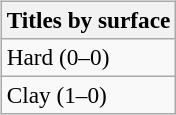<table>
<tr valign=top>
<td><br><table class=wikitable style=font-size:97%>
<tr>
<th>Titles by surface</th>
</tr>
<tr>
<td>Hard (0–0)</td>
</tr>
<tr>
<td>Clay (1–0)</td>
</tr>
</table>
</td>
</tr>
</table>
